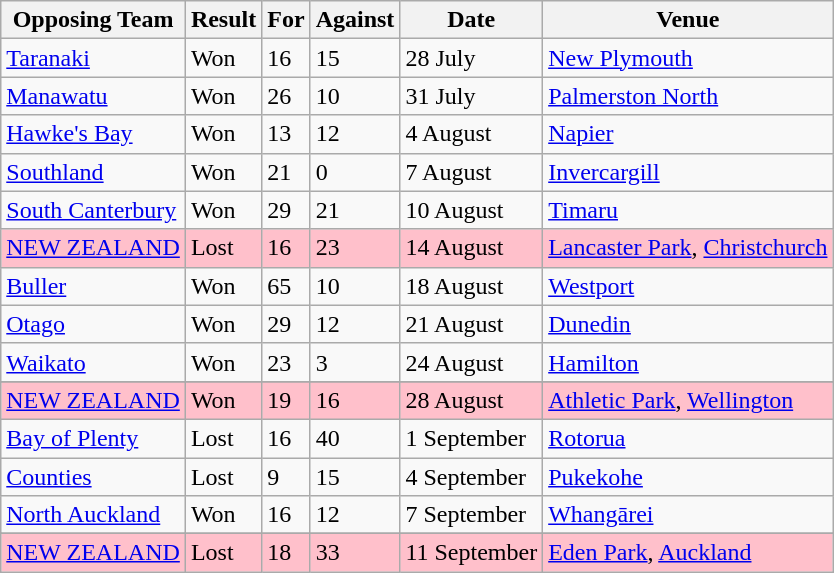<table class="wikitable">
<tr>
<th>Opposing Team</th>
<th>Result</th>
<th>For</th>
<th>Against</th>
<th>Date</th>
<th>Venue</th>
</tr>
<tr>
<td><a href='#'>Taranaki</a></td>
<td>Won</td>
<td>16</td>
<td>15</td>
<td>28 July</td>
<td><a href='#'>New Plymouth</a></td>
</tr>
<tr>
<td><a href='#'>Manawatu</a></td>
<td>Won</td>
<td>26</td>
<td>10</td>
<td>31 July</td>
<td><a href='#'>Palmerston North</a></td>
</tr>
<tr>
<td><a href='#'>Hawke's Bay</a></td>
<td>Won</td>
<td>13</td>
<td>12</td>
<td>4 August</td>
<td><a href='#'>Napier</a></td>
</tr>
<tr>
<td><a href='#'>Southland</a></td>
<td>Won</td>
<td>21</td>
<td>0</td>
<td>7 August</td>
<td><a href='#'>Invercargill</a></td>
</tr>
<tr>
<td><a href='#'>South Canterbury</a></td>
<td>Won</td>
<td>29</td>
<td>21</td>
<td>10 August</td>
<td><a href='#'>Timaru</a></td>
</tr>
<tr style="background:pink">
<td><a href='#'>NEW ZEALAND</a></td>
<td>Lost</td>
<td>16</td>
<td>23</td>
<td>14 August</td>
<td><a href='#'>Lancaster Park</a>, <a href='#'>Christchurch</a></td>
</tr>
<tr>
<td><a href='#'>Buller</a></td>
<td>Won</td>
<td>65</td>
<td>10</td>
<td>18 August</td>
<td><a href='#'>Westport</a></td>
</tr>
<tr>
<td><a href='#'>Otago</a></td>
<td>Won</td>
<td>29</td>
<td>12</td>
<td>21 August</td>
<td><a href='#'>Dunedin</a></td>
</tr>
<tr>
<td><a href='#'>Waikato</a></td>
<td>Won</td>
<td>23</td>
<td>3</td>
<td>24 August</td>
<td><a href='#'>Hamilton</a></td>
</tr>
<tr>
</tr>
<tr style="background:pink">
<td><a href='#'>NEW ZEALAND</a></td>
<td>Won</td>
<td>19</td>
<td>16</td>
<td>28 August</td>
<td><a href='#'>Athletic Park</a>, <a href='#'>Wellington</a></td>
</tr>
<tr>
<td><a href='#'>Bay of Plenty</a></td>
<td>Lost</td>
<td>16</td>
<td>40</td>
<td>1 September</td>
<td><a href='#'>Rotorua</a></td>
</tr>
<tr>
<td><a href='#'>Counties</a></td>
<td>Lost</td>
<td>9</td>
<td>15</td>
<td>4 September</td>
<td><a href='#'>Pukekohe</a></td>
</tr>
<tr>
<td><a href='#'>North Auckland</a></td>
<td>Won</td>
<td>16</td>
<td>12</td>
<td>7 September</td>
<td><a href='#'>Whangārei</a></td>
</tr>
<tr>
</tr>
<tr style="background:pink">
<td><a href='#'>NEW ZEALAND</a></td>
<td>Lost</td>
<td>18</td>
<td>33</td>
<td>11 September</td>
<td><a href='#'>Eden Park</a>, <a href='#'>Auckland</a></td>
</tr>
</table>
